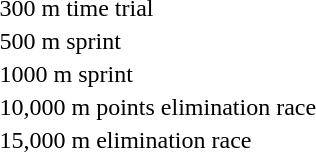<table>
<tr>
<td>300 m time trial<br></td>
<td></td>
<td></td>
<td></td>
</tr>
<tr>
<td>500 m sprint<br></td>
<td></td>
<td></td>
<td></td>
</tr>
<tr>
<td>1000 m sprint<br></td>
<td></td>
<td></td>
<td></td>
</tr>
<tr>
<td>10,000 m points elimination race<br></td>
<td></td>
<td></td>
<td></td>
</tr>
<tr>
<td>15,000 m elimination race<br></td>
<td></td>
<td></td>
<td></td>
</tr>
</table>
